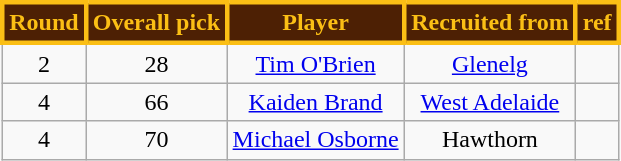<table class="wikitable" style="text-align:center">
<tr>
<th style="background:#4D2004; color:#FBBF15; border: solid #FBBF15">Round</th>
<th style="background:#4D2004; color:#FBBF15; border: solid #FBBF15">Overall pick</th>
<th style="background:#4D2004; color:#FBBF15; border: solid #FBBF15">Player</th>
<th style="background:#4D2004; color:#FBBF15; border: solid #FBBF15">Recruited from</th>
<th style="background:#4D2004; color:#FBBF15; border: solid #FBBF15">ref</th>
</tr>
<tr>
<td>2</td>
<td>28</td>
<td><a href='#'>Tim O'Brien</a></td>
<td><a href='#'>Glenelg</a></td>
<td></td>
</tr>
<tr>
<td>4</td>
<td>66</td>
<td><a href='#'>Kaiden Brand</a></td>
<td><a href='#'>West Adelaide</a></td>
<td></td>
</tr>
<tr>
<td>4</td>
<td>70</td>
<td><a href='#'>Michael Osborne</a></td>
<td>Hawthorn</td>
<td></td>
</tr>
</table>
